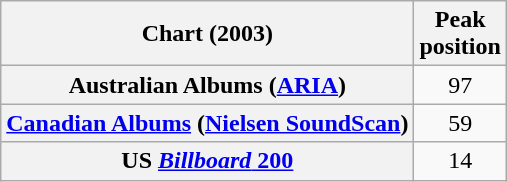<table class="wikitable sortable plainrowheaders">
<tr>
<th scope="col">Chart (2003)</th>
<th scope="col">Peak<br>position</th>
</tr>
<tr>
<th scope="row">Australian Albums (<a href='#'>ARIA</a>)</th>
<td align="center">97</td>
</tr>
<tr>
<th scope="row"><a href='#'>Canadian Albums</a> (<a href='#'>Nielsen SoundScan</a>)</th>
<td align="center">59</td>
</tr>
<tr>
<th scope="row">US <a href='#'><em>Billboard</em> 200</a></th>
<td align="center">14</td>
</tr>
</table>
